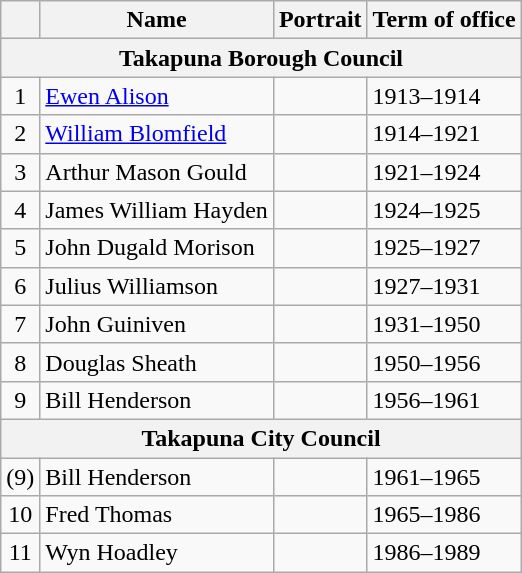<table class="wikitable">
<tr>
<th></th>
<th>Name</th>
<th>Portrait</th>
<th>Term of office</th>
</tr>
<tr>
<th colspan=4>Takapuna Borough Council</th>
</tr>
<tr>
<td align=center>1</td>
<td><a href='#'>Ewen Alison</a></td>
<td></td>
<td>1913–1914</td>
</tr>
<tr>
<td align=center>2</td>
<td><a href='#'>William Blomfield</a></td>
<td></td>
<td>1914–1921</td>
</tr>
<tr>
<td align=center>3</td>
<td>Arthur Mason Gould</td>
<td></td>
<td>1921–1924</td>
</tr>
<tr>
<td align=center>4</td>
<td>James William Hayden</td>
<td></td>
<td>1924–1925</td>
</tr>
<tr>
<td align=center>5</td>
<td>John Dugald Morison</td>
<td></td>
<td>1925–1927</td>
</tr>
<tr>
<td align=center>6</td>
<td>Julius Williamson </td>
<td></td>
<td>1927–1931</td>
</tr>
<tr>
<td align=center>7</td>
<td>John Guiniven</td>
<td></td>
<td>1931–1950</td>
</tr>
<tr>
<td align=center>8</td>
<td>Douglas Sheath </td>
<td></td>
<td>1950–1956</td>
</tr>
<tr>
<td align=center>9</td>
<td>Bill Henderson </td>
<td></td>
<td>1956–1961</td>
</tr>
<tr>
<th colspan=4>Takapuna City Council</th>
</tr>
<tr>
<td align=center>(9)</td>
<td>Bill Henderson </td>
<td></td>
<td>1961–1965</td>
</tr>
<tr>
<td align=center>10</td>
<td>Fred Thomas </td>
<td></td>
<td>1965–1986</td>
</tr>
<tr>
<td align=center>11</td>
<td>Wyn Hoadley</td>
<td></td>
<td>1986–1989</td>
</tr>
</table>
